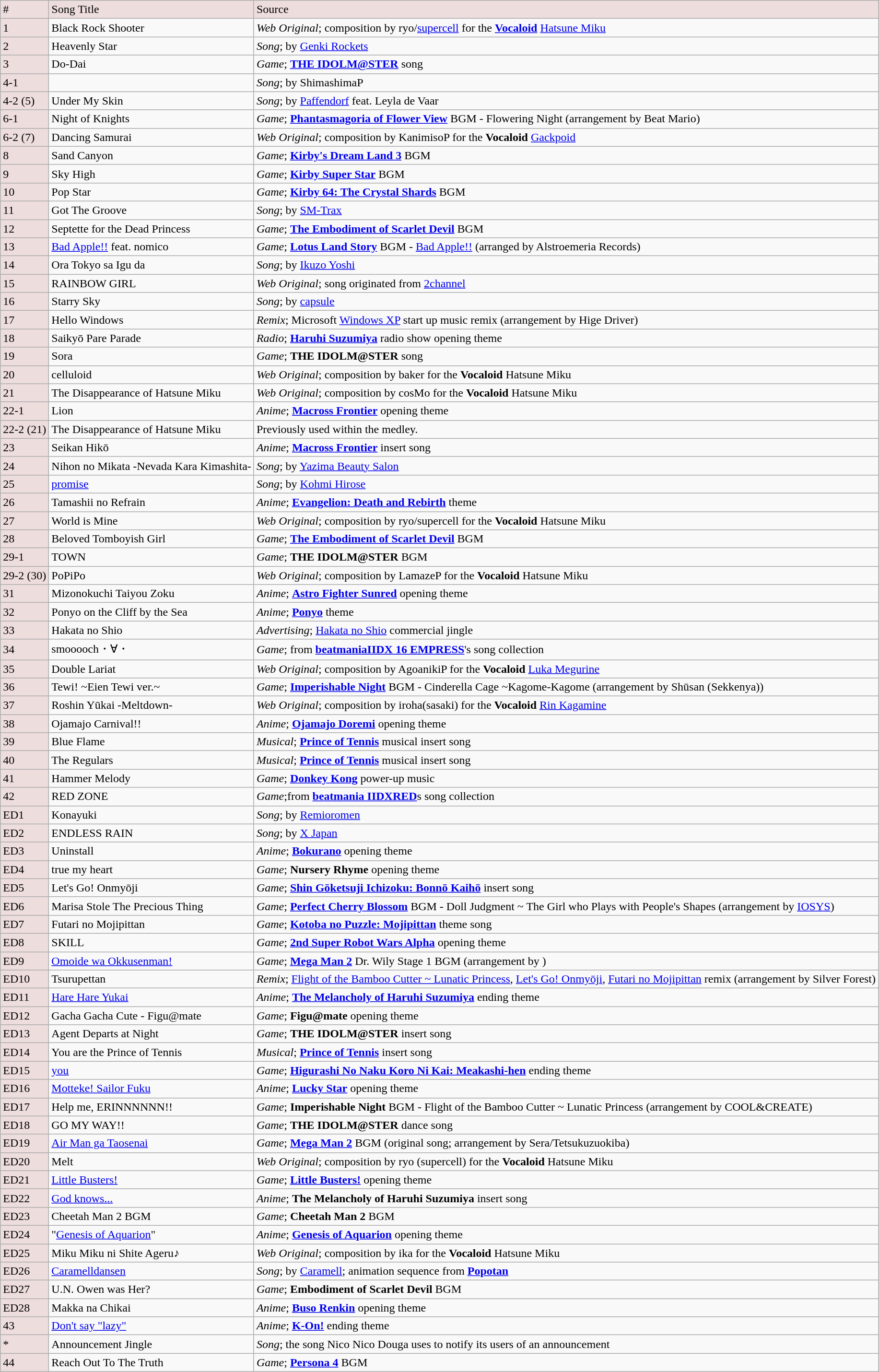<table class="wikitable">
<tr style="background-color:#edd">
<td>#</td>
<td>Song Title</td>
<td>Source</td>
</tr>
<tr>
<td style="background-color:#edd">1</td>
<td>Black Rock Shooter</td>
<td><em>Web Original</em>; composition by ryo/<a href='#'>supercell</a> for the <strong><a href='#'>Vocaloid</a></strong> <a href='#'>Hatsune Miku</a></td>
</tr>
<tr みなぎってきた>
<td style="background-color:#edd">2</td>
<td>Heavenly Star</td>
<td><em>Song</em>; by <a href='#'>Genki Rockets</a></td>
</tr>
<tr>
<td style="background-color:#edd">3</td>
<td>Do-Dai</td>
<td><em>Game</em>; <strong><a href='#'>THE IDOLM@STER</a></strong> song</td>
</tr>
<tr>
<td style="background-color:#edd">4-1</td>
<td></td>
<td><em>Song</em>; by ShimashimaP</td>
</tr>
<tr>
<td style="background-color:#edd">4-2 (5)</td>
<td>Under My Skin</td>
<td><em>Song</em>; by <a href='#'>Paffendorf</a> feat. Leyla de Vaar</td>
</tr>
<tr>
<td style="background-color:#edd">6-1</td>
<td>Night of Knights</td>
<td><em>Game</em>; <strong><a href='#'>Phantasmagoria of Flower View</a></strong> BGM - Flowering Night (arrangement by Beat Mario)</td>
</tr>
<tr>
<td style="background-color:#edd">6-2 (7)</td>
<td>Dancing Samurai</td>
<td><em>Web Original</em>; composition by KanimisoP for the <strong>Vocaloid</strong> <a href='#'>Gackpoid</a></td>
</tr>
<tr>
<td style="background-color:#edd">8</td>
<td>Sand Canyon</td>
<td><em>Game</em>; <strong><a href='#'>Kirby's Dream Land 3</a></strong> BGM</td>
</tr>
<tr>
<td style="background-color:#edd">9</td>
<td>Sky High</td>
<td><em>Game</em>; <strong><a href='#'>Kirby Super Star</a></strong> BGM</td>
</tr>
<tr>
<td style="background-color:#edd">10</td>
<td>Pop Star</td>
<td><em>Game</em>; <strong><a href='#'>Kirby 64: The Crystal Shards</a></strong> BGM</td>
</tr>
<tr>
<td style="background-color:#edd">11</td>
<td>Got The Groove</td>
<td><em>Song</em>; by <a href='#'>SM-Trax</a></td>
</tr>
<tr>
<td style="background-color:#edd">12</td>
<td>Septette for the Dead Princess</td>
<td><em>Game</em>; <strong><a href='#'>The Embodiment of Scarlet Devil</a></strong> BGM</td>
</tr>
<tr>
<td style="background-color:#edd">13</td>
<td><a href='#'>Bad Apple!!</a> feat. nomico</td>
<td><em>Game</em>; <strong><a href='#'>Lotus Land Story</a></strong> BGM - <a href='#'>Bad Apple!!</a> (arranged by Alstroemeria Records)</td>
</tr>
<tr>
<td style="background-color:#edd">14</td>
<td>Ora Tokyo sa Igu da</td>
<td><em>Song</em>; by <a href='#'>Ikuzo Yoshi</a></td>
</tr>
<tr>
<td style="background-color:#edd">15</td>
<td>RAINBOW GIRL</td>
<td><em>Web Original</em>; song originated from <a href='#'>2channel</a></td>
</tr>
<tr>
<td style="background-color:#edd">16</td>
<td>Starry Sky</td>
<td><em>Song</em>; by <a href='#'>capsule</a></td>
</tr>
<tr>
<td style="background-color:#edd">17</td>
<td>Hello Windows</td>
<td><em>Remix</em>; Microsoft <a href='#'>Windows XP</a> start up music remix (arrangement by Hige Driver)</td>
</tr>
<tr>
<td style="background-color:#edd">18</td>
<td>Saikyō Pare Parade</td>
<td><em>Radio</em>; <strong><a href='#'>Haruhi Suzumiya</a></strong> radio show opening theme</td>
</tr>
<tr>
<td style="background-color:#edd">19</td>
<td>Sora</td>
<td><em>Game</em>; <strong>THE IDOLM@STER</strong> song</td>
</tr>
<tr>
<td style="background-color:#edd">20</td>
<td>celluloid</td>
<td><em>Web Original</em>; composition by baker for the <strong>Vocaloid</strong> Hatsune Miku</td>
</tr>
<tr>
<td style="background-color:#edd">21</td>
<td>The Disappearance of Hatsune Miku</td>
<td><em>Web Original</em>; composition by cosMo for the <strong>Vocaloid</strong> Hatsune Miku</td>
</tr>
<tr>
<td style="background-color:#edd">22-1</td>
<td>Lion</td>
<td><em>Anime</em>; <strong><a href='#'>Macross Frontier</a></strong> opening theme</td>
</tr>
<tr>
<td style="background-color:#edd">22-2 (21)</td>
<td>The Disappearance of Hatsune Miku</td>
<td>Previously used within the medley.</td>
</tr>
<tr>
<td style="background-color:#edd">23</td>
<td>Seikan Hikō</td>
<td><em>Anime</em>; <strong><a href='#'>Macross Frontier</a></strong> insert song</td>
</tr>
<tr>
<td style="background-color:#edd">24</td>
<td>Nihon no Mikata -Nevada Kara Kimashita-</td>
<td><em>Song</em>; by <a href='#'>Yazima Beauty Salon</a></td>
</tr>
<tr>
<td style="background-color:#edd">25</td>
<td><a href='#'>promise</a></td>
<td><em>Song</em>; by <a href='#'>Kohmi Hirose</a></td>
</tr>
<tr>
<td style="background-color:#edd">26</td>
<td>Tamashii no Refrain</td>
<td><em>Anime</em>; <strong><a href='#'>Evangelion: Death and Rebirth</a></strong> theme</td>
</tr>
<tr>
<td style="background-color:#edd">27</td>
<td>World is Mine</td>
<td><em>Web Original</em>; composition by ryo/supercell for the <strong>Vocaloid</strong> Hatsune Miku</td>
</tr>
<tr>
<td style="background-color:#edd">28</td>
<td>Beloved Tomboyish Girl</td>
<td><em>Game</em>; <strong><a href='#'>The Embodiment of Scarlet Devil</a></strong> BGM</td>
</tr>
<tr>
<td style="background-color:#edd">29-1</td>
<td>TOWN</td>
<td><em>Game</em>; <strong>THE IDOLM@STER</strong> BGM</td>
</tr>
<tr>
<td style="background-color:#edd">29-2 (30)</td>
<td>PoPiPo</td>
<td><em>Web Original</em>; composition by LamazeP for the <strong>Vocaloid</strong> Hatsune Miku</td>
</tr>
<tr>
<td style="background-color:#edd">31</td>
<td>Mizonokuchi Taiyou Zoku</td>
<td><em>Anime</em>; <strong><a href='#'>Astro Fighter Sunred</a></strong> opening theme</td>
</tr>
<tr>
<td style="background-color:#edd">32</td>
<td>Ponyo on the Cliff by the Sea</td>
<td><em>Anime</em>; <strong><a href='#'>Ponyo</a></strong> theme</td>
</tr>
<tr>
<td style="background-color:#edd">33</td>
<td>Hakata no Shio</td>
<td><em>Advertising</em>; <a href='#'>Hakata no Shio</a> commercial jingle</td>
</tr>
<tr>
<td style="background-color:#edd">34</td>
<td>smooooch・∀・</td>
<td><em>Game</em>; from <strong><a href='#'>beatmaniaIIDX 16 EMPRESS</a></strong>'s song collection</td>
</tr>
<tr>
<td style="background-color:#edd">35</td>
<td>Double Lariat</td>
<td><em>Web Original</em>; composition by AgoanikiP for the <strong>Vocaloid</strong> <a href='#'>Luka Megurine</a></td>
</tr>
<tr>
<td style="background-color:#edd">36</td>
<td>Tewi! ~Eien Tewi ver.~</td>
<td><em>Game</em>; <strong><a href='#'>Imperishable Night</a></strong> BGM - Cinderella Cage ~Kagome-Kagome (arrangement by Shūsan (Sekkenya))</td>
</tr>
<tr>
<td style="background-color:#edd">37</td>
<td>Roshin Yūkai -Meltdown-</td>
<td><em>Web Original</em>; composition by iroha(sasaki) for the <strong>Vocaloid</strong> <a href='#'>Rin Kagamine</a></td>
</tr>
<tr>
<td style="background-color:#edd">38</td>
<td>Ojamajo Carnival!!</td>
<td><em>Anime</em>; <strong><a href='#'>Ojamajo Doremi</a></strong> opening theme</td>
</tr>
<tr>
<td style="background-color:#edd">39</td>
<td>Blue Flame</td>
<td><em>Musical</em>; <strong><a href='#'>Prince of Tennis</a></strong> musical insert song</td>
</tr>
<tr>
<td style="background-color:#edd">40</td>
<td>The Regulars</td>
<td><em>Musical</em>; <strong><a href='#'>Prince of Tennis</a></strong> musical insert song</td>
</tr>
<tr>
<td style="background-color:#edd">41</td>
<td>Hammer Melody</td>
<td><em>Game</em>; <strong><a href='#'>Donkey Kong</a></strong> power-up music</td>
</tr>
<tr>
<td style="background-color:#edd">42</td>
<td>RED ZONE</td>
<td><em>Game</em>;from <strong><a href='#'>beatmania IIDXRED</a></strong>s song collection</td>
</tr>
<tr>
<td style="background-color:#edd">ED1</td>
<td>Konayuki</td>
<td><em>Song</em>; by <a href='#'>Remioromen</a></td>
</tr>
<tr>
<td style="background-color:#edd">ED2</td>
<td>ENDLESS RAIN</td>
<td><em>Song</em>; by <a href='#'>X Japan</a></td>
</tr>
<tr>
<td style="background-color:#edd">ED3</td>
<td>Uninstall</td>
<td><em>Anime</em>; <strong><a href='#'>Bokurano</a></strong> opening theme</td>
</tr>
<tr>
<td style="background-color:#edd">ED4</td>
<td>true my heart</td>
<td><em>Game</em>; <strong>Nursery Rhyme</strong> opening theme</td>
</tr>
<tr>
<td style="background-color:#edd">ED5</td>
<td>Let's Go! Onmyōji</td>
<td><em>Game</em>; <strong><a href='#'>Shin Gōketsuji Ichizoku: Bonnō Kaihō</a></strong> insert song</td>
</tr>
<tr>
<td style="background-color:#edd">ED6</td>
<td>Marisa Stole The Precious Thing</td>
<td><em>Game</em>; <strong><a href='#'>Perfect Cherry Blossom</a></strong> BGM - Doll Judgment ~ The Girl who Plays with People's Shapes (arrangement by <a href='#'>IOSYS</a>)</td>
</tr>
<tr>
<td style="background-color:#edd">ED7</td>
<td>Futari no Mojipittan</td>
<td><em>Game</em>; <strong><a href='#'>Kotoba no Puzzle: Mojipittan</a></strong> theme song</td>
</tr>
<tr>
<td style="background-color:#edd">ED8</td>
<td>SKILL</td>
<td><em>Game</em>; <strong><a href='#'>2nd Super Robot Wars Alpha</a></strong> opening theme</td>
</tr>
<tr>
<td style="background-color:#edd">ED9</td>
<td><a href='#'>Omoide wa Okkusenman!</a></td>
<td><em>Game</em>; <strong><a href='#'>Mega Man 2</a></strong> Dr. Wily Stage 1 BGM (arrangement by )</td>
</tr>
<tr>
<td style="background-color:#edd">ED10</td>
<td>Tsurupettan</td>
<td><em>Remix</em>; <a href='#'>Flight of the Bamboo Cutter ~ Lunatic Princess</a>, <a href='#'>Let's Go! Onmyōji</a>, <a href='#'>Futari no Mojipittan</a> remix (arrangement by Silver Forest)</td>
</tr>
<tr>
<td style="background-color:#edd">ED11</td>
<td><a href='#'>Hare Hare Yukai</a></td>
<td><em>Anime</em>; <strong><a href='#'>The Melancholy of Haruhi Suzumiya</a></strong> ending theme</td>
</tr>
<tr>
<td style="background-color:#edd">ED12</td>
<td>Gacha Gacha Cute - Figu@mate</td>
<td><em>Game</em>; <strong>Figu@mate</strong> opening theme</td>
</tr>
<tr>
<td style="background-color:#edd">ED13</td>
<td>Agent Departs at Night</td>
<td><em>Game</em>; <strong>THE IDOLM@STER</strong> insert song</td>
</tr>
<tr>
<td style="background-color:#edd">ED14</td>
<td>You are the Prince of Tennis</td>
<td><em>Musical</em>; <strong><a href='#'>Prince of Tennis</a></strong> insert song</td>
</tr>
<tr>
<td style="background-color:#edd">ED15</td>
<td><a href='#'>you</a></td>
<td><em>Game</em>; <strong><a href='#'>Higurashi No Naku Koro Ni Kai: Meakashi-hen</a></strong> ending theme</td>
</tr>
<tr>
<td style="background-color:#edd">ED16</td>
<td><a href='#'>Motteke! Sailor Fuku</a></td>
<td><em>Anime</em>; <strong><a href='#'>Lucky Star</a></strong> opening theme</td>
</tr>
<tr>
<td style="background-color:#edd">ED17</td>
<td>Help me, ERINNNNNN!!</td>
<td><em>Game</em>; <strong>Imperishable Night</strong> BGM - Flight of the Bamboo Cutter ~ Lunatic Princess (arrangement by COOL&CREATE)</td>
</tr>
<tr>
<td style="background-color:#edd">ED18</td>
<td>GO MY WAY!!</td>
<td><em>Game</em>; <strong>THE IDOLM@STER</strong> dance song</td>
</tr>
<tr>
<td style="background-color:#edd">ED19</td>
<td><a href='#'>Air Man ga Taosenai</a></td>
<td><em>Game</em>; <strong><a href='#'>Mega Man 2</a></strong> BGM (original song; arrangement by Sera/Tetsukuzuokiba)</td>
</tr>
<tr>
<td style="background-color:#edd">ED20</td>
<td>Melt</td>
<td><em>Web Original</em>; composition by ryo (supercell) for the <strong>Vocaloid</strong> Hatsune Miku</td>
</tr>
<tr>
<td style="background-color:#edd">ED21</td>
<td><a href='#'>Little Busters!</a></td>
<td><em>Game</em>; <strong><a href='#'>Little Busters!</a></strong> opening theme</td>
</tr>
<tr>
<td style="background-color:#edd">ED22</td>
<td><a href='#'>God knows...</a></td>
<td><em>Anime</em>; <strong>The Melancholy of Haruhi Suzumiya</strong> insert song</td>
</tr>
<tr>
<td style="background-color:#edd">ED23</td>
<td>Cheetah Man 2 BGM</td>
<td><em>Game</em>; <strong>Cheetah Man 2</strong> BGM</td>
</tr>
<tr>
<td style="background-color:#edd">ED24</td>
<td>"<a href='#'>Genesis of Aquarion</a>"</td>
<td><em>Anime</em>; <strong><a href='#'>Genesis of Aquarion</a></strong> opening theme</td>
</tr>
<tr>
<td style="background-color:#edd">ED25</td>
<td>Miku Miku ni Shite Ageru♪</td>
<td><em>Web Original</em>; composition by ika for the <strong>Vocaloid</strong> Hatsune Miku</td>
</tr>
<tr>
<td style="background-color:#edd">ED26</td>
<td><a href='#'>Caramelldansen</a></td>
<td><em>Song</em>; by <a href='#'>Caramell</a>; animation sequence from <strong><a href='#'>Popotan</a></strong></td>
</tr>
<tr>
<td style="background-color:#edd">ED27</td>
<td>U.N. Owen was Her?</td>
<td><em>Game</em>; <strong>Embodiment of Scarlet Devil</strong> BGM</td>
</tr>
<tr>
<td style="background-color:#edd">ED28</td>
<td>Makka na Chikai</td>
<td><em>Anime</em>; <strong><a href='#'>Buso Renkin</a></strong> opening theme</td>
</tr>
<tr>
<td style="background-color:#edd">43</td>
<td><a href='#'>Don't say "lazy"</a></td>
<td><em>Anime</em>; <strong><a href='#'>K-On!</a></strong> ending theme</td>
</tr>
<tr>
<td style="background-color:#edd">*</td>
<td>Announcement Jingle</td>
<td><em>Song</em>; the song Nico Nico Douga uses to notify its users of an announcement</td>
</tr>
<tr>
<td style="background-color:#edd">44</td>
<td>Reach Out To The Truth</td>
<td><em>Game</em>; <strong><a href='#'>Persona 4</a></strong> BGM</td>
</tr>
</table>
